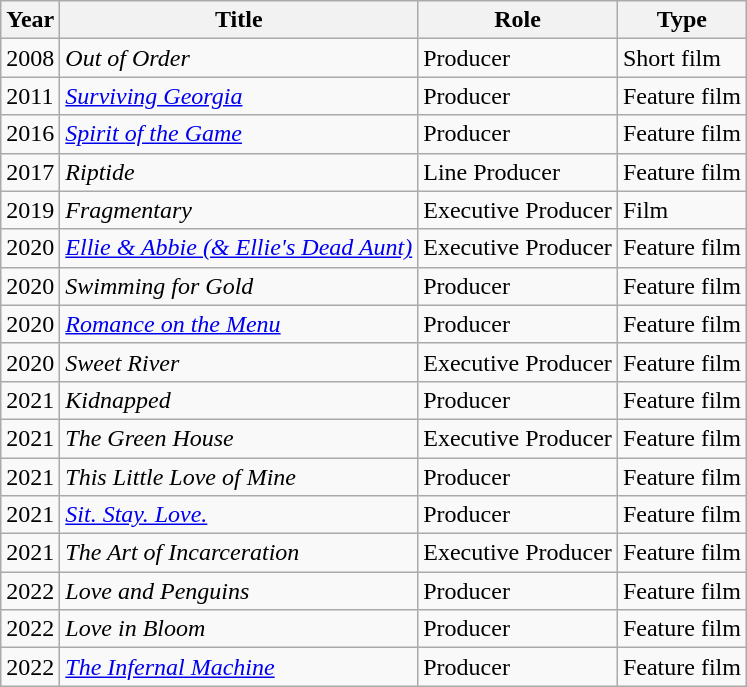<table class="wikitable">
<tr>
<th>Year</th>
<th>Title</th>
<th>Role</th>
<th>Type</th>
</tr>
<tr>
<td>2008</td>
<td><em>Out of Order</em></td>
<td>Producer</td>
<td>Short film</td>
</tr>
<tr>
<td>2011</td>
<td><em><a href='#'>Surviving Georgia</a></em></td>
<td>Producer</td>
<td>Feature film</td>
</tr>
<tr>
<td>2016</td>
<td><em><a href='#'>Spirit of the Game</a></em></td>
<td>Producer</td>
<td>Feature film</td>
</tr>
<tr>
<td>2017</td>
<td><em>Riptide</em></td>
<td>Line Producer</td>
<td>Feature film</td>
</tr>
<tr>
<td>2019</td>
<td><em>Fragmentary</em></td>
<td>Executive Producer</td>
<td>Film</td>
</tr>
<tr>
<td>2020</td>
<td><em><a href='#'>Ellie & Abbie (& Ellie's Dead Aunt)</a></em></td>
<td>Executive Producer</td>
<td>Feature film</td>
</tr>
<tr>
<td>2020</td>
<td><em>Swimming for Gold</em></td>
<td>Producer</td>
<td>Feature film</td>
</tr>
<tr>
<td>2020</td>
<td><em><a href='#'>Romance on the Menu</a></em></td>
<td>Producer</td>
<td>Feature film</td>
</tr>
<tr>
<td>2020</td>
<td><em>Sweet River</em></td>
<td>Executive Producer</td>
<td>Feature film</td>
</tr>
<tr>
<td>2021</td>
<td><em>Kidnapped</em></td>
<td>Producer</td>
<td>Feature film</td>
</tr>
<tr>
<td>2021</td>
<td><em>The Green House</em></td>
<td>Executive Producer</td>
<td>Feature film</td>
</tr>
<tr>
<td>2021</td>
<td><em>This Little Love of Mine</em></td>
<td>Producer</td>
<td>Feature film</td>
</tr>
<tr>
<td>2021</td>
<td><em><a href='#'>Sit. Stay. Love.</a></em></td>
<td>Producer</td>
<td>Feature film</td>
</tr>
<tr>
<td>2021</td>
<td><em>The Art of Incarceration</em></td>
<td>Executive Producer</td>
<td>Feature film</td>
</tr>
<tr>
<td>2022</td>
<td><em>Love and Penguins</em></td>
<td>Producer</td>
<td>Feature film</td>
</tr>
<tr>
<td>2022</td>
<td><em>Love in Bloom</em></td>
<td>Producer</td>
<td>Feature film</td>
</tr>
<tr>
<td>2022</td>
<td><em><a href='#'>The Infernal Machine</a></em></td>
<td>Producer</td>
<td>Feature film</td>
</tr>
</table>
